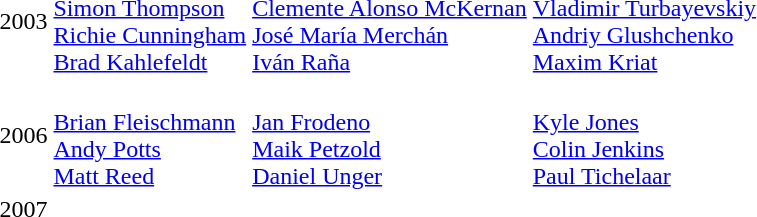<table>
<tr>
<td align="center">2003</td>
<td><br><a href='#'>Simon Thompson</a><br><a href='#'>Richie Cunningham</a><br><a href='#'>Brad Kahlefeldt</a></td>
<td><br><a href='#'>Clemente Alonso McKernan</a><br><a href='#'>José María Merchán</a><br><a href='#'>Iván Raña</a></td>
<td><br><a href='#'>Vladimir Turbayevskiy</a><br><a href='#'>Andriy Glushchenko</a><br><a href='#'>Maxim Kriat</a></td>
</tr>
<tr>
<td align="center">2006</td>
<td><br><a href='#'>Brian Fleischmann</a><br><a href='#'>Andy Potts</a><br><a href='#'>Matt Reed</a></td>
<td><br><a href='#'>Jan Frodeno</a><br><a href='#'>Maik Petzold</a><br><a href='#'>Daniel Unger</a></td>
<td><br><a href='#'>Kyle Jones</a><br><a href='#'>Colin Jenkins</a><br><a href='#'>Paul Tichelaar</a></td>
</tr>
<tr>
<td align="center">2007</td>
<td></td>
<td></td>
<td></td>
</tr>
</table>
